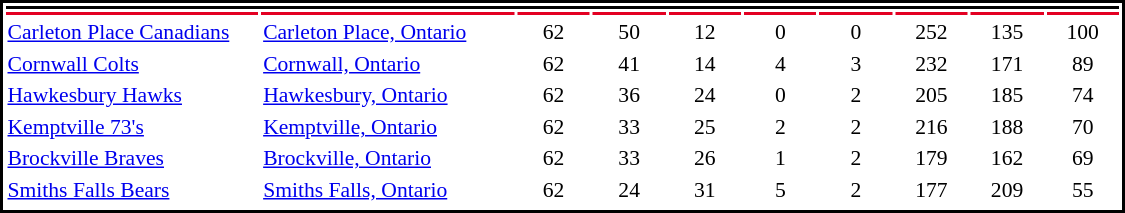<table cellpadding="0">
<tr align="center" style="vertical-align: top">
<td></td>
<td><br><table cellpadding="1" width="750px" style="font-size: 90%; text-align:center; border: 2px solid black;">
<tr bgcolor="#000000">
<th colspan="12"></th>
</tr>
<tr>
<th style="background: #E30022; width:8em"></th>
<th style="background: #E30022; width:8em"></th>
<th style="background: #E30022; width:2.2em"></th>
<th style="background: #E30022; width:2.2em"></th>
<th style="background: #E30022; width:2.2em"></th>
<th style="background: #E30022; width:2.2em"></th>
<th style="background: #E30022; width:2.2em"></th>
<th style="background: #E30022; width:2.2em"></th>
<th style="background: #E30022; width:2.2em"></th>
<th style="background: #E30022; width:2.2em"></th>
</tr>
<tr>
<td align=left><a href='#'>Carleton Place Canadians</a></td>
<td align=left><a href='#'>Carleton Place, Ontario</a></td>
<td>62</td>
<td>50</td>
<td>12</td>
<td>0</td>
<td>0</td>
<td>252</td>
<td>135</td>
<td>100</td>
</tr>
<tr>
<td align=left><a href='#'>Cornwall Colts</a></td>
<td align=left><a href='#'>Cornwall, Ontario</a></td>
<td>62</td>
<td>41</td>
<td>14</td>
<td>4</td>
<td>3</td>
<td>232</td>
<td>171</td>
<td>89</td>
</tr>
<tr>
<td align=left><a href='#'>Hawkesbury Hawks</a></td>
<td align=left><a href='#'>Hawkesbury, Ontario</a></td>
<td>62</td>
<td>36</td>
<td>24</td>
<td>0</td>
<td>2</td>
<td>205</td>
<td>185</td>
<td>74</td>
</tr>
<tr>
<td align=left><a href='#'>Kemptville 73's</a></td>
<td align=left><a href='#'>Kemptville, Ontario</a></td>
<td>62</td>
<td>33</td>
<td>25</td>
<td>2</td>
<td>2</td>
<td>216</td>
<td>188</td>
<td>70</td>
</tr>
<tr>
<td align=left><a href='#'>Brockville Braves</a></td>
<td align=left><a href='#'>Brockville, Ontario</a></td>
<td>62</td>
<td>33</td>
<td>26</td>
<td>1</td>
<td>2</td>
<td>179</td>
<td>162</td>
<td>69</td>
</tr>
<tr>
<td align=left><a href='#'>Smiths Falls Bears</a></td>
<td align=left><a href='#'>Smiths Falls, Ontario</a></td>
<td>62</td>
<td>24</td>
<td>31</td>
<td>5</td>
<td>2</td>
<td>177</td>
<td>209</td>
<td>55</td>
</tr>
<tr bgcolor="#000000">
</tr>
</table>
</td>
</tr>
</table>
